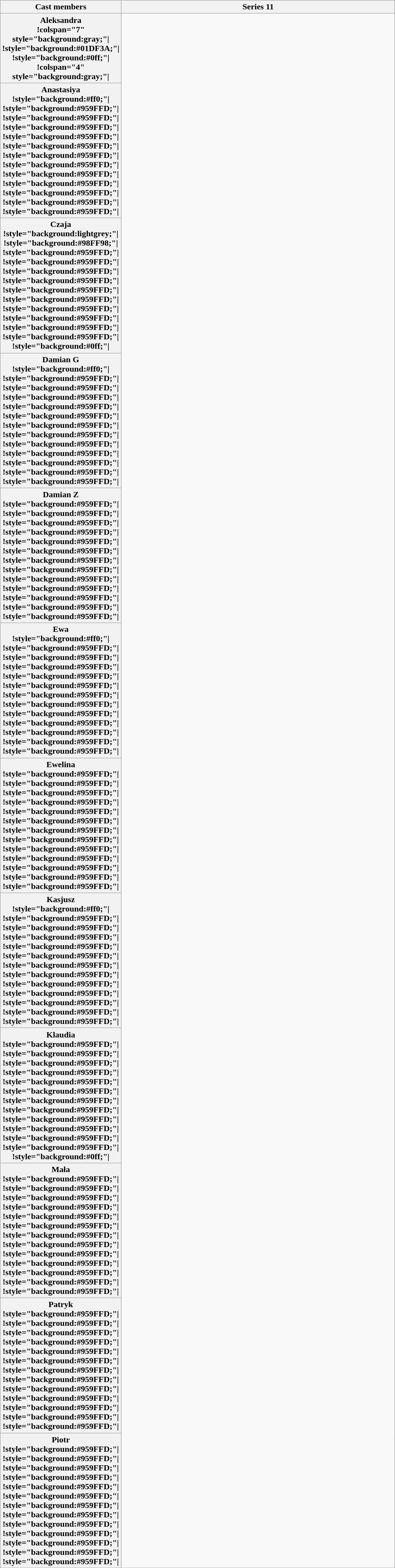<table class="wikitable" style="text-align:center; width:60%;">
<tr>
<th rowspan=2 style="width:15%;">Cast members</th>
<th colspan=13 style="text-align:center;">Series 11</th>
</tr>
<tr>
</tr>
<tr>
<th>Aleksandra<br>!colspan="7" style="background:gray;"|
!style="background:#01DF3A;"|
!style="background:#0ff;"|
!colspan="4" style="background:gray;"|</th>
</tr>
<tr>
<th>Anastasiya<br>!style="background:#ff0;"|
!style="background:#959FFD;"|
!style="background:#959FFD;"|
!style="background:#959FFD;"|
!style="background:#959FFD;"|
!style="background:#959FFD;"|
!style="background:#959FFD;"|
!style="background:#959FFD;"|
!style="background:#959FFD;"|
!style="background:#959FFD;"|
!style="background:#959FFD;"|
!style="background:#959FFD;"|
!style="background:#959FFD;"|</th>
</tr>
<tr>
<th>Czaja<br>!style="background:lightgrey;"|
!style="background:#98FF98;"|
!style="background:#959FFD;"|
!style="background:#959FFD;"|
!style="background:#959FFD;"|
!style="background:#959FFD;"|
!style="background:#959FFD;"|
!style="background:#959FFD;"|
!style="background:#959FFD;"|
!style="background:#959FFD;"|
!style="background:#959FFD;"|
!style="background:#959FFD;"|
!style="background:#0ff;"|</th>
</tr>
<tr>
<th>Damian G<br>!style="background:#ff0;"|
!style="background:#959FFD;"|
!style="background:#959FFD;"|
!style="background:#959FFD;"|
!style="background:#959FFD;"|
!style="background:#959FFD;"|
!style="background:#959FFD;"|
!style="background:#959FFD;"|
!style="background:#959FFD;"|
!style="background:#959FFD;"|
!style="background:#959FFD;"|
!style="background:#959FFD;"|
!style="background:#959FFD;"|</th>
</tr>
<tr>
<th>Damian Z<br>!style="background:#959FFD;"|
!style="background:#959FFD;"|
!style="background:#959FFD;"|
!style="background:#959FFD;"|
!style="background:#959FFD;"|
!style="background:#959FFD;"|
!style="background:#959FFD;"|
!style="background:#959FFD;"|
!style="background:#959FFD;"|
!style="background:#959FFD;"|
!style="background:#959FFD;"|
!style="background:#959FFD;"|
!style="background:#959FFD;"|</th>
</tr>
<tr>
<th>Ewa<br>!style="background:#ff0;"|
!style="background:#959FFD;"|
!style="background:#959FFD;"|
!style="background:#959FFD;"|
!style="background:#959FFD;"|
!style="background:#959FFD;"|
!style="background:#959FFD;"|
!style="background:#959FFD;"|
!style="background:#959FFD;"|
!style="background:#959FFD;"|
!style="background:#959FFD;"|
!style="background:#959FFD;"|
!style="background:#959FFD;"|</th>
</tr>
<tr>
<th>Ewelina<br>!style="background:#959FFD;"|
!style="background:#959FFD;"|
!style="background:#959FFD;"|
!style="background:#959FFD;"|
!style="background:#959FFD;"|
!style="background:#959FFD;"|
!style="background:#959FFD;"|
!style="background:#959FFD;"|
!style="background:#959FFD;"|
!style="background:#959FFD;"|
!style="background:#959FFD;"|
!style="background:#959FFD;"|
!style="background:#959FFD;"|</th>
</tr>
<tr>
<th>Kasjusz<br>!style="background:#ff0;"|
!style="background:#959FFD;"|
!style="background:#959FFD;"|
!style="background:#959FFD;"|
!style="background:#959FFD;"|
!style="background:#959FFD;"|
!style="background:#959FFD;"|
!style="background:#959FFD;"|
!style="background:#959FFD;"|
!style="background:#959FFD;"|
!style="background:#959FFD;"|
!style="background:#959FFD;"|
!style="background:#959FFD;"|</th>
</tr>
<tr>
<th>Klaudia<br>!style="background:#959FFD;"|
!style="background:#959FFD;"|
!style="background:#959FFD;"|
!style="background:#959FFD;"|
!style="background:#959FFD;"|
!style="background:#959FFD;"|
!style="background:#959FFD;"|
!style="background:#959FFD;"|
!style="background:#959FFD;"|
!style="background:#959FFD;"|
!style="background:#959FFD;"|
!style="background:#959FFD;"|
!style="background:#0ff;"|</th>
</tr>
<tr>
<th>Mała<br>!style="background:#959FFD;"|
!style="background:#959FFD;"|
!style="background:#959FFD;"|
!style="background:#959FFD;"|
!style="background:#959FFD;"|
!style="background:#959FFD;"|
!style="background:#959FFD;"|
!style="background:#959FFD;"|
!style="background:#959FFD;"|
!style="background:#959FFD;"|
!style="background:#959FFD;"|
!style="background:#959FFD;"|
!style="background:#959FFD;"|</th>
</tr>
<tr>
<th>Patryk<br>!style="background:#959FFD;"|
!style="background:#959FFD;"|
!style="background:#959FFD;"|
!style="background:#959FFD;"|
!style="background:#959FFD;"|
!style="background:#959FFD;"|
!style="background:#959FFD;"|
!style="background:#959FFD;"|
!style="background:#959FFD;"|
!style="background:#959FFD;"|
!style="background:#959FFD;"|
!style="background:#959FFD;"|
!style="background:#959FFD;"|</th>
</tr>
<tr>
<th>Piotr<br>!style="background:#959FFD;"|
!style="background:#959FFD;"|
!style="background:#959FFD;"|
!style="background:#959FFD;"|
!style="background:#959FFD;"|
!style="background:#959FFD;"|
!style="background:#959FFD;"|
!style="background:#959FFD;"|
!style="background:#959FFD;"|
!style="background:#959FFD;"|
!style="background:#959FFD;"|
!style="background:#959FFD;"|
!style="background:#959FFD;"|</th>
</tr>
<tr>
</tr>
</table>
